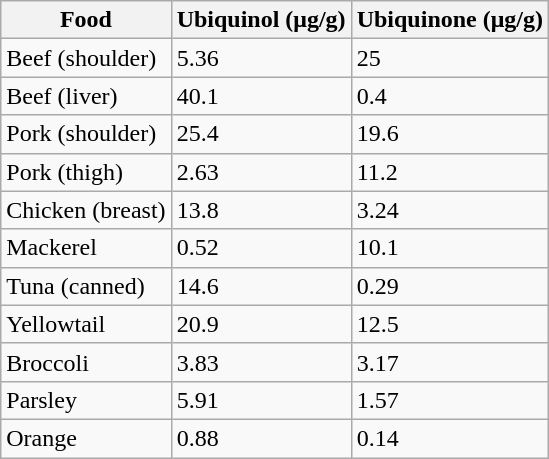<table class="wikitable sortable">
<tr>
<th>Food</th>
<th>Ubiquinol (μg/g)</th>
<th>Ubiquinone (μg/g)</th>
</tr>
<tr>
<td>Beef (shoulder)</td>
<td>5.36</td>
<td>25</td>
</tr>
<tr>
<td>Beef (liver)</td>
<td>40.1</td>
<td>0.4</td>
</tr>
<tr>
<td>Pork (shoulder)</td>
<td>25.4</td>
<td>19.6</td>
</tr>
<tr>
<td>Pork (thigh)</td>
<td>2.63</td>
<td>11.2</td>
</tr>
<tr>
<td>Chicken (breast)</td>
<td>13.8</td>
<td>3.24</td>
</tr>
<tr>
<td>Mackerel</td>
<td>0.52</td>
<td>10.1</td>
</tr>
<tr>
<td>Tuna (canned)</td>
<td>14.6</td>
<td>0.29</td>
</tr>
<tr>
<td>Yellowtail</td>
<td>20.9</td>
<td>12.5</td>
</tr>
<tr>
<td>Broccoli</td>
<td>3.83</td>
<td>3.17</td>
</tr>
<tr>
<td>Parsley</td>
<td>5.91</td>
<td>1.57</td>
</tr>
<tr>
<td>Orange</td>
<td>0.88</td>
<td>0.14</td>
</tr>
</table>
